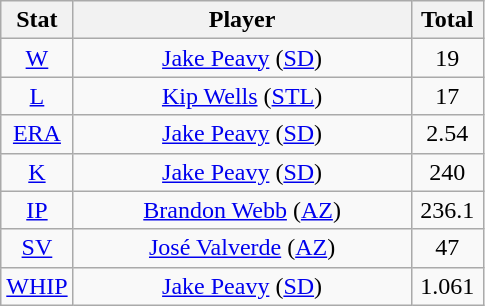<table class="wikitable" style="text-align:center;">
<tr>
<th style="width:15%">Stat</th>
<th>Player</th>
<th style="width:15%">Total</th>
</tr>
<tr>
<td><a href='#'>W</a></td>
<td><a href='#'>Jake Peavy</a> (<a href='#'>SD</a>)</td>
<td>19</td>
</tr>
<tr>
<td><a href='#'>L</a></td>
<td><a href='#'>Kip Wells</a> (<a href='#'>STL</a>)</td>
<td>17</td>
</tr>
<tr>
<td><a href='#'>ERA</a></td>
<td><a href='#'>Jake Peavy</a> (<a href='#'>SD</a>)</td>
<td>2.54</td>
</tr>
<tr>
<td><a href='#'>K</a></td>
<td><a href='#'>Jake Peavy</a> (<a href='#'>SD</a>)</td>
<td>240</td>
</tr>
<tr>
<td><a href='#'>IP</a></td>
<td><a href='#'>Brandon Webb</a> (<a href='#'>AZ</a>)</td>
<td>236.1</td>
</tr>
<tr>
<td><a href='#'>SV</a></td>
<td><a href='#'>José Valverde</a> (<a href='#'>AZ</a>)</td>
<td>47</td>
</tr>
<tr>
<td><a href='#'>WHIP</a></td>
<td><a href='#'>Jake Peavy</a> (<a href='#'>SD</a>)</td>
<td>1.061</td>
</tr>
</table>
